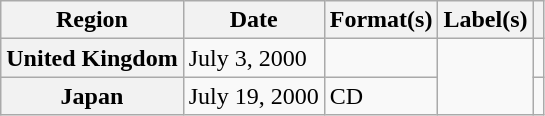<table class="wikitable plainrowheaders">
<tr>
<th scope="col">Region</th>
<th scope="col">Date</th>
<th scope="col">Format(s)</th>
<th scope="col">Label(s)</th>
<th scope="col"></th>
</tr>
<tr>
<th scope="row">United Kingdom</th>
<td>July 3, 2000</td>
<td></td>
<td rowspan="2"></td>
<td align="center"></td>
</tr>
<tr>
<th scope="row">Japan</th>
<td>July 19, 2000</td>
<td>CD</td>
<td align="center"></td>
</tr>
</table>
